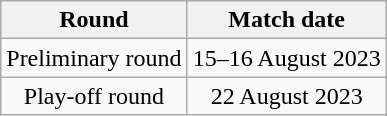<table class="wikitable" style="text-align:center">
<tr>
<th>Round</th>
<th>Match date</th>
</tr>
<tr>
<td>Preliminary round</td>
<td>15–16 August 2023</td>
</tr>
<tr>
<td>Play-off round</td>
<td>22 August 2023</td>
</tr>
</table>
